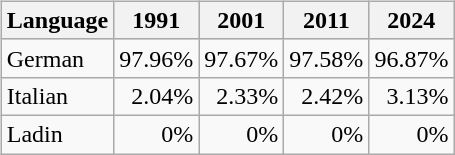<table border="0">
<tr ---->
<td align="left"><br><table class="wikitable">
<tr ---- bgcolor=#DDDDDD>
<th>Language</th>
<th>1991</th>
<th>2001</th>
<th>2011</th>
<th>2024</th>
</tr>
<tr ---->
<td>German</td>
<td align="right">97.96%</td>
<td align="right">97.67%</td>
<td align="right">97.58%</td>
<td align="right">96.87%</td>
</tr>
<tr ---->
<td>Italian</td>
<td align="right">2.04%</td>
<td align="right">2.33%</td>
<td align="right">2.42%</td>
<td align="right">3.13%</td>
</tr>
<tr ---->
<td>Ladin</td>
<td align="right">0%</td>
<td align="right">0%</td>
<td align="right">0%</td>
<td align="right">0%</td>
</tr>
</table>
</td>
</tr>
</table>
